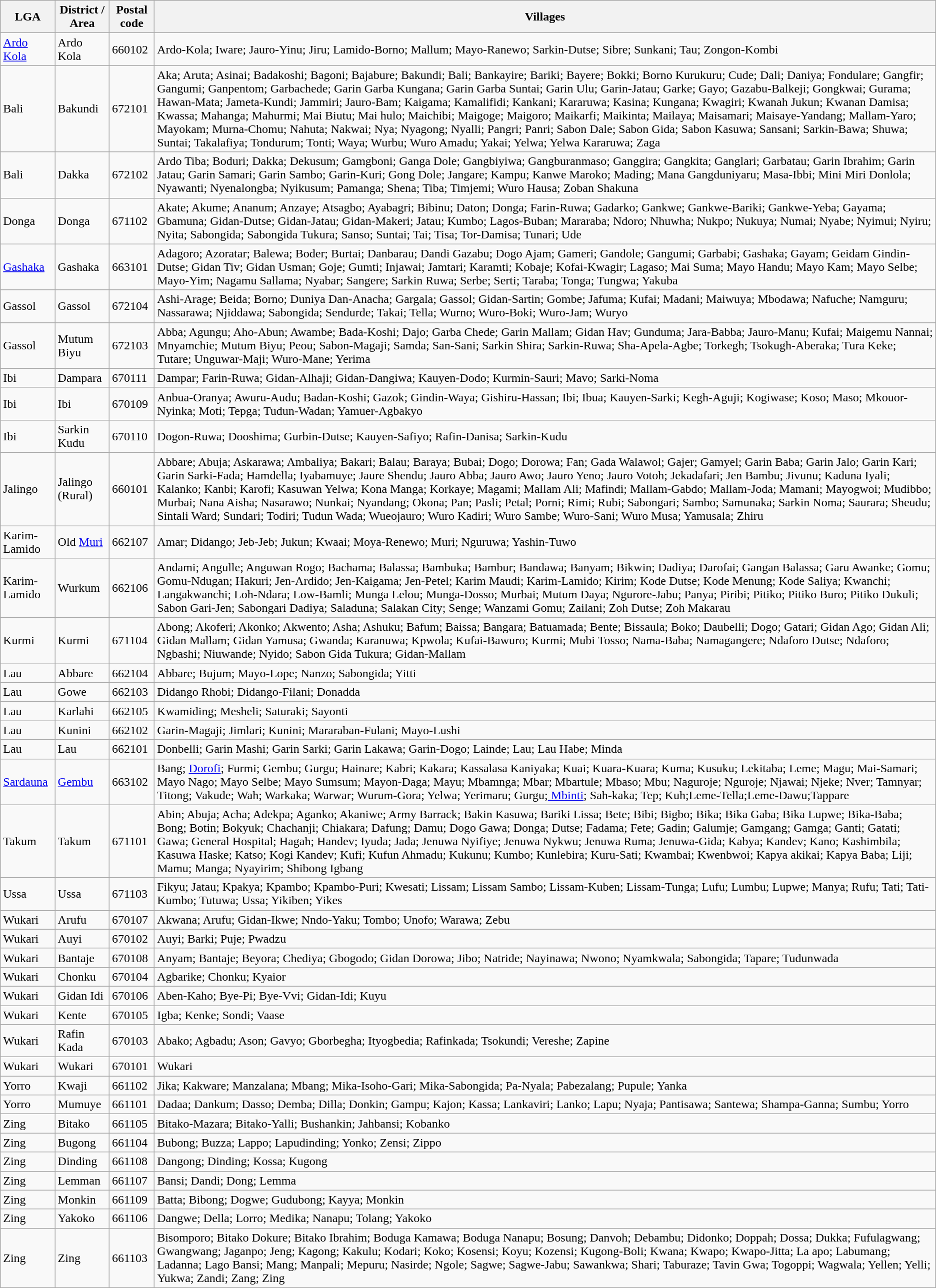<table class="wikitable sortable">
<tr>
<th>LGA</th>
<th>District / Area</th>
<th>Postal code</th>
<th>Villages</th>
</tr>
<tr>
<td><a href='#'>Ardo Kola</a></td>
<td>Ardo Kola</td>
<td>660102</td>
<td>Ardo-Kola; Iware; Jauro-Yinu; Jiru; Lamido-Borno; Mallum; Mayo-Ranewo; Sarkin-Dutse; Sibre; Sunkani; Tau; Zongon-Kombi</td>
</tr>
<tr>
<td>Bali</td>
<td>Bakundi</td>
<td>672101</td>
<td>Aka; Aruta; Asinai; Badakoshi; Bagoni; Bajabure; Bakundi; Bali; Bankayire; Bariki; Bayere; Bokki; Borno Kurukuru; Cude; Dali; Daniya; Fondulare; Gangfir; Gangumi; Ganpentom; Garbachede; Garin Garba Kungana; Garin Garba Suntai; Garin Ulu; Garin-Jatau; Garke; Gayo; Gazabu-Balkeji; Gongkwai; Gurama; Hawan-Mata; Jameta-Kundi; Jammiri; Jauro-Bam; Kaigama; Kamalifidi; Kankani; Kararuwa; Kasina; Kungana; Kwagiri; Kwanah Jukun; Kwanan Damisa; Kwassa; Mahanga; Mahurmi; Mai Biutu; Mai hulo; Maichibi; Maigoge; Maigoro; Maikarfi; Maikinta; Mailaya; Maisamari; Maisaye-Yandang; Mallam-Yaro; Mayokam; Murna-Chomu; Nahuta; Nakwai; Nya; Nyagong; Nyalli; Pangri; Panri; Sabon Dale; Sabon Gida; Sabon Kasuwa; Sansani; Sarkin-Bawa; Shuwa; Suntai; Takalafiya; Tondurum; Tonti; Waya; Wurbu; Wuro Amadu; Yakai; Yelwa; Yelwa Kararuwa; Zaga</td>
</tr>
<tr>
<td>Bali</td>
<td>Dakka</td>
<td>672102</td>
<td>Ardo Tiba; Boduri; Dakka; Dekusum; Gamgboni; Ganga Dole; Gangbiyiwa; Gangburanmaso; Ganggira; Gangkita; Ganglari; Garbatau; Garin Ibrahim; Garin Jatau; Garin Samari; Garin Sambo; Garin-Kuri; Gong Dole; Jangare; Kampu; Kanwe Maroko; Mading; Mana Gangduniyaru; Masa-Ibbi; Mini Miri Donlola; Nyawanti; Nyenalongba; Nyikusum; Pamanga; Shena; Tiba; Timjemi; Wuro Hausa; Zoban Shakuna</td>
</tr>
<tr>
<td>Donga</td>
<td>Donga</td>
<td>671102</td>
<td>Akate; Akume; Ananum; Anzaye; Atsagbo; Ayabagri; Bibinu; Daton; Donga; Farin-Ruwa; Gadarko; Gankwe; Gankwe-Bariki; Gankwe-Yeba; Gayama; Gbamuna; Gidan-Dutse; Gidan-Jatau; Gidan-Makeri; Jatau; Kumbo; Lagos-Buban; Mararaba; Ndoro; Nhuwha; Nukpo; Nukuya; Numai; Nyabe; Nyimui; Nyiru; Nyita; Sabongida; Sabongida Tukura; Sanso; Suntai; Tai; Tisa; Tor-Damisa; Tunari; Ude</td>
</tr>
<tr>
<td><a href='#'>Gashaka</a></td>
<td>Gashaka</td>
<td>663101</td>
<td>Adagoro; Azoratar; Balewa; Boder; Burtai; Danbarau; Dandi Gazabu; Dogo Ajam; Gameri; Gandole; Gangumi; Garbabi; Gashaka; Gayam; Geidam Gindin-Dutse; Gidan Tiv; Gidan Usman; Goje; Gumti; Injawai; Jamtari; Karamti; Kobaje; Kofai-Kwagir; Lagaso; Mai Suma; Mayo Handu; Mayo Kam; Mayo Selbe; Mayo-Yim; Nagamu Sallama; Nyabar; Sangere; Sarkin Ruwa; Serbe; Serti; Taraba; Tonga; Tungwa; Yakuba</td>
</tr>
<tr>
<td>Gassol</td>
<td>Gassol</td>
<td>672104</td>
<td>Ashi-Arage; Beida; Borno; Duniya Dan-Anacha; Gargala; Gassol; Gidan-Sartin; Gombe; Jafuma; Kufai; Madani; Maiwuya; Mbodawa; Nafuche; Namguru; Nassarawa; Njiddawa; Sabongida; Sendurde; Takai; Tella; Wurno; Wuro-Boki; Wuro-Jam; Wuryo</td>
</tr>
<tr>
<td>Gassol</td>
<td>Mutum Biyu</td>
<td>672103</td>
<td>Abba; Agungu; Aho-Abun; Awambe; Bada-Koshi; Dajo; Garba Chede; Garin Mallam; Gidan Hav; Gunduma; Jara-Babba; Jauro-Manu; Kufai; Maigemu Nannai; Mnyamchie; Mutum Biyu; Peou; Sabon-Magaji; Samda; San-Sani; Sarkin Shira; Sarkin-Ruwa; Sha-Apela-Agbe; Torkegh; Tsokugh-Aberaka; Tura Keke; Tutare; Unguwar-Maji; Wuro-Mane; Yerima</td>
</tr>
<tr>
<td>Ibi</td>
<td>Dampara</td>
<td>670111</td>
<td>Dampar; Farin-Ruwa; Gidan-Alhaji; Gidan-Dangiwa; Kauyen-Dodo; Kurmin-Sauri; Mavo; Sarki-Noma</td>
</tr>
<tr>
<td>Ibi</td>
<td>Ibi</td>
<td>670109</td>
<td>Anbua-Oranya; Awuru-Audu; Badan-Koshi; Gazok; Gindin-Waya; Gishiru-Hassan; Ibi; Ibua; Kauyen-Sarki; Kegh-Aguji; Kogiwase; Koso; Maso; Mkouor-Nyinka; Moti; Tepga; Tudun-Wadan; Yamuer-Agbakyo</td>
</tr>
<tr>
<td>Ibi</td>
<td>Sarkin Kudu</td>
<td>670110</td>
<td>Dogon-Ruwa; Dooshima; Gurbin-Dutse; Kauyen-Safiyo; Rafin-Danisa; Sarkin-Kudu</td>
</tr>
<tr>
<td>Jalingo</td>
<td>Jalingo (Rural)</td>
<td>660101</td>
<td>Abbare; Abuja; Askarawa; Ambaliya; Bakari; Balau; Baraya; Bubai; Dogo; Dorowa; Fan; Gada Walawol; Gajer; Gamyel; Garin Baba; Garin Jalo; Garin Kari; Garin Sarki-Fada; Hamdella; Iyabamuye; Jaure Shendu; Jauro Abba; Jauro Awo; Jauro Yeno; Jauro Votoh; Jekadafari; Jen Bambu; Jivunu; Kaduna Iyali; Kalanko; Kanbi; Karofi; Kasuwan Yelwa; Kona Manga; Korkaye; Magami; Mallam Ali; Mafindi; Mallam-Gabdo; Mallam-Joda; Mamani;  Mayogwoi; Mudibbo; Murbai; Nana Aisha; Nasarawo; Nunkai; Nyandang; Okona; Pan; Pasli; Petal; Porni; Rimi; Rubi; Sabongari; Sambo; Samunaka; Sarkin Noma; Saurara; Sheudu; Sintali Ward; Sundari; Todiri; Tudun Wada; Wueojauro; Wuro Kadiri; Wuro Sambe; Wuro-Sani; Wuro Musa; Yamusala; Zhiru</td>
</tr>
<tr>
<td>Karim-Lamido</td>
<td>Old <a href='#'>Muri</a></td>
<td>662107</td>
<td>Amar; Didango; Jeb-Jeb; Jukun; Kwaai; Moya-Renewo; Muri; Nguruwa; Yashin-Tuwo</td>
</tr>
<tr>
<td>Karim-Lamido</td>
<td>Wurkum</td>
<td>662106</td>
<td>Andami; Angulle; Anguwan Rogo; Bachama; Balassa; Bambuka; Bambur; Bandawa; Banyam; Bikwin; Dadiya; Darofai; Gangan Balassa; Garu Awanke; Gomu; Gomu-Ndugan; Hakuri; Jen-Ardido; Jen-Kaigama; Jen-Petel; Karim Maudi; Karim-Lamido; Kirim; Kode Dutse; Kode Menung; Kode Saliya; Kwanchi; Langakwanchi; Loh-Ndara; Low-Bamli; Munga Lelou; Munga-Dosso; Murbai; Mutum Daya; Ngurore-Jabu; Panya; Piribi; Pitiko; Pitiko Buro; Pitiko Dukuli; Sabon Gari-Jen; Sabongari Dadiya; Saladuna; Salakan City; Senge; Wanzami Gomu; Zailani; Zoh Dutse; Zoh Makarau</td>
</tr>
<tr>
<td>Kurmi</td>
<td>Kurmi</td>
<td>671104</td>
<td>Abong; Akoferi; Akonko; Akwento; Asha; Ashuku; Bafum; Baissa; Bangara; Batuamada; Bente; Bissaula; Boko; Daubelli; Dogo; Gatari; Gidan Ago; Gidan Ali; Gidan Mallam; Gidan Yamusa; Gwanda; Karanuwa; Kpwola; Kufai-Bawuro; Kurmi; Mubi Tosso; Nama-Baba; Namagangere; Ndaforo Dutse; Ndaforo; Ngbashi; Niuwande; Nyido; Sabon Gida Tukura; Gidan-Mallam</td>
</tr>
<tr>
<td>Lau</td>
<td>Abbare</td>
<td>662104</td>
<td>Abbare; Bujum; Mayo-Lope; Nanzo; Sabongida; Yitti</td>
</tr>
<tr>
<td>Lau</td>
<td>Gowe</td>
<td>662103</td>
<td>Didango Rhobi; Didango-Filani; Donadda</td>
</tr>
<tr>
<td>Lau</td>
<td>Karlahi</td>
<td>662105</td>
<td>Kwamiding; Mesheli; Saturaki; Sayonti</td>
</tr>
<tr>
<td>Lau</td>
<td>Kunini</td>
<td>662102</td>
<td>Garin-Magaji; Jimlari; Kunini; Mararaban-Fulani; Mayo-Lushi</td>
</tr>
<tr>
<td>Lau</td>
<td>Lau</td>
<td>662101</td>
<td>Donbelli; Garin Mashi; Garin Sarki; Garin Lakawa; Garin-Dogo; Lainde; Lau; Lau Habe; Minda</td>
</tr>
<tr>
<td><a href='#'>Sardauna</a></td>
<td><a href='#'>Gembu</a></td>
<td>663102</td>
<td>Bang; <a href='#'>Dorofi</a>; Furmi; Gembu; Gurgu; Hainare; Kabri; Kakara; Kassalasa Kaniyaka; Kuai; Kuara-Kuara; Kuma; Kusuku; Lekitaba; Leme; Magu; Mai-Samari; Mayo Nago; Mayo Selbe; Mayo Sumsum; Mayon-Daga; Mayu; Mbamnga; Mbar; Mbartule; Mbaso; Mbu; Naguroje; Nguroje; Njawai; Njeke; Nver; Tamnyar; Titong; Vakude; Wah; Warkaka; Warwar; Wurum-Gora; Yelwa; Yerimaru; Gurgu;<a href='#'> Mbinti</a>; Sah-kaka; Tep; Kuh;Leme-Tella;Leme-Dawu;Tappare</td>
</tr>
<tr>
<td>Takum</td>
<td>Takum</td>
<td>671101</td>
<td>Abin; Abuja; Acha; Adekpa; Aganko; Akaniwe; Army Barrack; Bakin Kasuwa; Bariki Lissa; Bete; Bibi; Bigbo; Bika; Bika Gaba; Bika Lupwe; Bika-Baba; Bong; Botin; Bokyuk; Chachanji; Chiakara; Dafung; Damu; Dogo Gawa; Donga; Dutse; Fadama; Fete; Gadin; Galumje; Gamgang; Gamga; Ganti; Gatati; Gawa; General Hospital; Hagah; Handev; Iyuda; Jada; Jenuwa Nyifiye; Jenuwa Nykwu; Jenuwa Ruma; Jenuwa-Gida; Kabya; Kandev; Kano; Kashimbila; Kasuwa Haske; Katso; Kogi Kandev; Kufi; Kufun Ahmadu; Kukunu; Kumbo; Kunlebira; Kuru-Sati; Kwambai; Kwenbwoi; Kapya akikai; Kapya Baba; Liji; Mamu; Manga; Nyayirim; Shibong Igbang</td>
</tr>
<tr>
<td>Ussa</td>
<td>Ussa</td>
<td>671103</td>
<td>Fikyu; Jatau; Kpakya; Kpambo; Kpambo-Puri; Kwesati; Lissam; Lissam Sambo; Lissam-Kuben; Lissam-Tunga; Lufu; Lumbu; Lupwe; Manya; Rufu; Tati; Tati-Kumbo; Tutuwa; Ussa; Yikiben; Yikes</td>
</tr>
<tr>
<td>Wukari</td>
<td>Arufu</td>
<td>670107</td>
<td>Akwana; Arufu; Gidan-Ikwe; Nndo-Yaku; Tombo; Unofo; Warawa; Zebu</td>
</tr>
<tr>
<td>Wukari</td>
<td>Auyi</td>
<td>670102</td>
<td>Auyi; Barki; Puje; Pwadzu</td>
</tr>
<tr>
<td>Wukari</td>
<td>Bantaje</td>
<td>670108</td>
<td>Anyam; Bantaje; Beyora; Chediya; Gbogodo; Gidan Dorowa; Jibo; Natride; Nayinawa; Nwono; Nyamkwala; Sabongida; Tapare; Tudunwada</td>
</tr>
<tr>
<td>Wukari</td>
<td>Chonku</td>
<td>670104</td>
<td>Agbarike; Chonku; Kyaior</td>
</tr>
<tr>
<td>Wukari</td>
<td>Gidan Idi</td>
<td>670106</td>
<td>Aben-Kaho; Bye-Pi; Bye-Vvi; Gidan-Idi; Kuyu</td>
</tr>
<tr>
<td>Wukari</td>
<td>Kente</td>
<td>670105</td>
<td>Igba; Kenke; Sondi; Vaase</td>
</tr>
<tr>
<td>Wukari</td>
<td>Rafin Kada</td>
<td>670103</td>
<td>Abako; Agbadu; Ason; Gavyo; Gborbegha; Ityogbedia; Rafinkada; Tsokundi; Vereshe; Zapine</td>
</tr>
<tr>
<td>Wukari</td>
<td>Wukari</td>
<td>670101</td>
<td>Wukari</td>
</tr>
<tr>
<td>Yorro</td>
<td>Kwaji</td>
<td>661102</td>
<td>Jika; Kakware; Manzalana; Mbang; Mika-Isoho-Gari; Mika-Sabongida; Pa-Nyala; Pabezalang; Pupule; Yanka</td>
</tr>
<tr>
<td>Yorro</td>
<td>Mumuye</td>
<td>661101</td>
<td>Dadaa; Dankum; Dasso; Demba; Dilla; Donkin; Gampu; Kajon; Kassa; Lankaviri; Lanko; Lapu; Nyaja; Pantisawa; Santewa; Shampa-Ganna; Sumbu; Yorro</td>
</tr>
<tr>
<td>Zing</td>
<td>Bitako</td>
<td>661105</td>
<td>Bitako-Mazara; Bitako-Yalli; Bushankin; Jahbansi; Kobanko</td>
</tr>
<tr>
<td>Zing</td>
<td>Bugong</td>
<td>661104</td>
<td>Bubong; Buzza; Lappo; Lapudinding; Yonko; Zensi; Zippo</td>
</tr>
<tr>
<td>Zing</td>
<td>Dinding</td>
<td>661108</td>
<td>Dangong; Dinding; Kossa; Kugong</td>
</tr>
<tr>
<td>Zing</td>
<td>Lemman</td>
<td>661107</td>
<td>Bansi; Dandi; Dong; Lemma</td>
</tr>
<tr>
<td>Zing</td>
<td>Monkin</td>
<td>661109</td>
<td>Batta; Bibong; Dogwe; Gudubong; Kayya; Monkin</td>
</tr>
<tr>
<td>Zing</td>
<td>Yakoko</td>
<td>661106</td>
<td>Dangwe; Della; Lorro; Medika; Nanapu; Tolang; Yakoko</td>
</tr>
<tr>
<td>Zing</td>
<td>Zing</td>
<td>661103</td>
<td>Bisomporo; Bitako Dokure; Bitako Ibrahim; Boduga Kamawa; Boduga Nanapu; Bosung; Danvoh; Debambu; Didonko; Doppah; Dossa; Dukka; Fufulagwang; Gwangwang; Jaganpo; Jeng; Kagong; Kakulu; Kodari; Koko; Kosensi; Koyu; Kozensi; Kugong-Boli; Kwana; Kwapo; Kwapo-Jitta; La apo; Labumang; Ladanna; Lago Bansi; Mang; Manpali; Mepuru; Nasirde; Ngole; Sagwe; Sagwe-Jabu; Sawankwa; Shari; Taburaze; Tavin Gwa; Togoppi; Wagwala; Yellen; Yelli; Yukwa; Zandi; Zang; Zing</td>
</tr>
</table>
